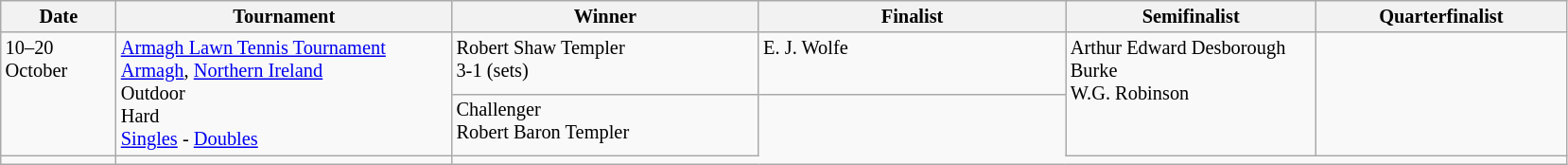<table class="wikitable" style="font-size:85%;">
<tr>
<th width="75">Date</th>
<th width="230">Tournament</th>
<th width="210">Winner</th>
<th width="210">Finalist</th>
<th width="170">Semifinalist</th>
<th width="170">Quarterfinalist</th>
</tr>
<tr valign=top>
<td rowspan=2>10–20 October</td>
<td rowspan=2><a href='#'>Armagh Lawn Tennis Tournament</a><br><a href='#'>Armagh</a>, <a href='#'>Northern Ireland</a><br>Outdoor<br>Hard<br><a href='#'>Singles</a> - <a href='#'>Doubles</a></td>
<td> Robert Shaw Templer<br>3-1 (sets)</td>
<td> E. J. Wolfe  <br></td>
<td rowspan=2> Arthur Edward Desborough Burke <br>  W.G. Robinson</td>
<td rowspan=2><br>   <br></td>
</tr>
<tr valign=top>
<td>Challenger<br>  Robert Baron Templer</td>
</tr>
<tr valign=top>
<td></td>
<td></td>
</tr>
</table>
